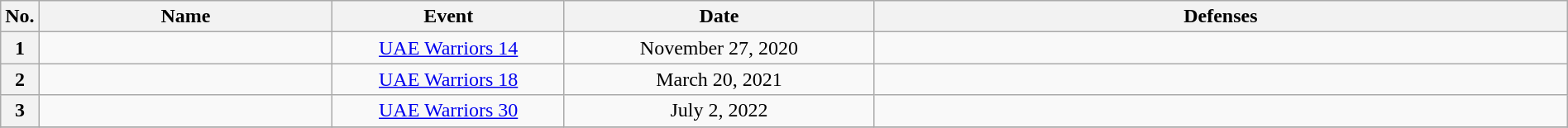<table class="wikitable" width=100%>
<tr>
<th width=1%>No.</th>
<th width=19%>Name</th>
<th width=15%>Event</th>
<th width=20%>Date</th>
<th width=45%>Defenses</th>
</tr>
<tr>
<th>1</th>
<td align=left><br></td>
<td align=center><a href='#'>UAE Warriors 14</a> <br></td>
<td align=center>November 27, 2020</td>
<td></td>
</tr>
<tr>
<th>2</th>
<td align=left></td>
<td align=center><a href='#'>UAE Warriors 18</a> <br></td>
<td align=center>March 20, 2021</td>
<td></td>
</tr>
<tr>
<th>3</th>
<td align=left></td>
<td align=center><a href='#'>UAE Warriors 30</a> <br></td>
<td align=center>July 2, 2022</td>
<td></td>
</tr>
<tr>
</tr>
</table>
